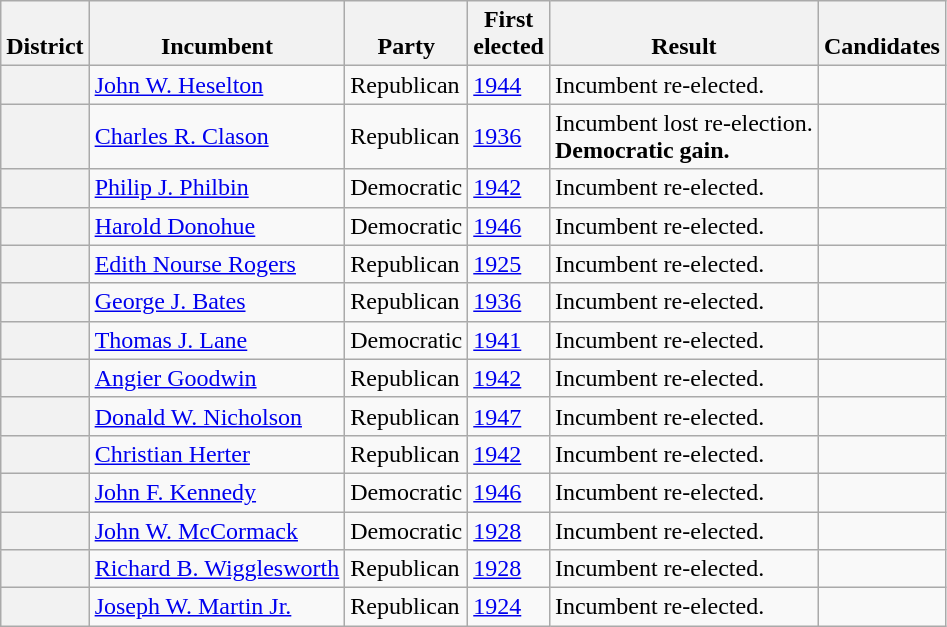<table class=wikitable>
<tr valign=bottom>
<th>District</th>
<th>Incumbent</th>
<th>Party</th>
<th>First<br>elected</th>
<th>Result</th>
<th>Candidates</th>
</tr>
<tr>
<th></th>
<td><a href='#'>John W. Heselton</a></td>
<td>Republican</td>
<td><a href='#'>1944</a></td>
<td>Incumbent re-elected.</td>
<td nowrap></td>
</tr>
<tr>
<th></th>
<td><a href='#'>Charles R. Clason</a></td>
<td>Republican</td>
<td><a href='#'>1936</a></td>
<td>Incumbent lost re-election.<br><strong>Democratic gain.</strong></td>
<td nowrap></td>
</tr>
<tr>
<th></th>
<td><a href='#'>Philip J. Philbin</a></td>
<td>Democratic</td>
<td><a href='#'>1942</a></td>
<td>Incumbent re-elected.</td>
<td nowrap></td>
</tr>
<tr>
<th></th>
<td><a href='#'>Harold Donohue</a></td>
<td>Democratic</td>
<td><a href='#'>1946</a></td>
<td>Incumbent re-elected.</td>
<td nowrap></td>
</tr>
<tr>
<th></th>
<td><a href='#'>Edith Nourse Rogers</a></td>
<td>Republican</td>
<td><a href='#'>1925</a></td>
<td>Incumbent re-elected.</td>
<td nowrap></td>
</tr>
<tr>
<th></th>
<td><a href='#'>George J. Bates</a></td>
<td>Republican</td>
<td><a href='#'>1936</a></td>
<td>Incumbent re-elected.</td>
<td nowrap></td>
</tr>
<tr>
<th></th>
<td><a href='#'>Thomas J. Lane</a></td>
<td>Democratic</td>
<td><a href='#'>1941</a></td>
<td>Incumbent re-elected.</td>
<td nowrap></td>
</tr>
<tr>
<th></th>
<td><a href='#'>Angier Goodwin</a></td>
<td>Republican</td>
<td><a href='#'>1942</a></td>
<td>Incumbent re-elected.</td>
<td nowrap></td>
</tr>
<tr>
<th></th>
<td><a href='#'>Donald W. Nicholson</a></td>
<td>Republican</td>
<td><a href='#'>1947</a></td>
<td>Incumbent re-elected.</td>
<td nowrap></td>
</tr>
<tr>
<th></th>
<td><a href='#'>Christian Herter</a></td>
<td>Republican</td>
<td><a href='#'>1942</a></td>
<td>Incumbent re-elected.</td>
<td nowrap></td>
</tr>
<tr>
<th></th>
<td><a href='#'>John F. Kennedy</a></td>
<td>Democratic</td>
<td><a href='#'>1946</a></td>
<td>Incumbent re-elected.</td>
<td nowrap></td>
</tr>
<tr>
<th></th>
<td><a href='#'>John W. McCormack</a></td>
<td>Democratic</td>
<td><a href='#'>1928</a></td>
<td>Incumbent re-elected.</td>
<td nowrap></td>
</tr>
<tr>
<th></th>
<td><a href='#'>Richard B. Wigglesworth</a></td>
<td>Republican</td>
<td><a href='#'>1928</a></td>
<td>Incumbent re-elected.</td>
<td nowrap></td>
</tr>
<tr>
<th></th>
<td><a href='#'>Joseph W. Martin Jr.</a></td>
<td>Republican</td>
<td><a href='#'>1924</a></td>
<td>Incumbent re-elected.</td>
<td nowrap></td>
</tr>
</table>
